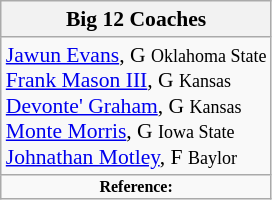<table class="wikitable" style="white-space:nowrap; font-size:90%;">
<tr>
<th>Big 12 Coaches</th>
</tr>
<tr>
<td><a href='#'>Jawun Evans</a>, G <small>Oklahoma State</small><br><a href='#'>Frank Mason III</a>, G <small>Kansas</small><br><a href='#'>Devonte' Graham</a>, G <small>Kansas</small><br><a href='#'>Monte Morris</a>, G <small>Iowa State</small><br><a href='#'>Johnathan Motley</a>, F <small>Baylor</small></td>
</tr>
<tr>
<td colspan="4"  style="font-size:8pt; text-align:center;"><strong>Reference:</strong></td>
</tr>
</table>
